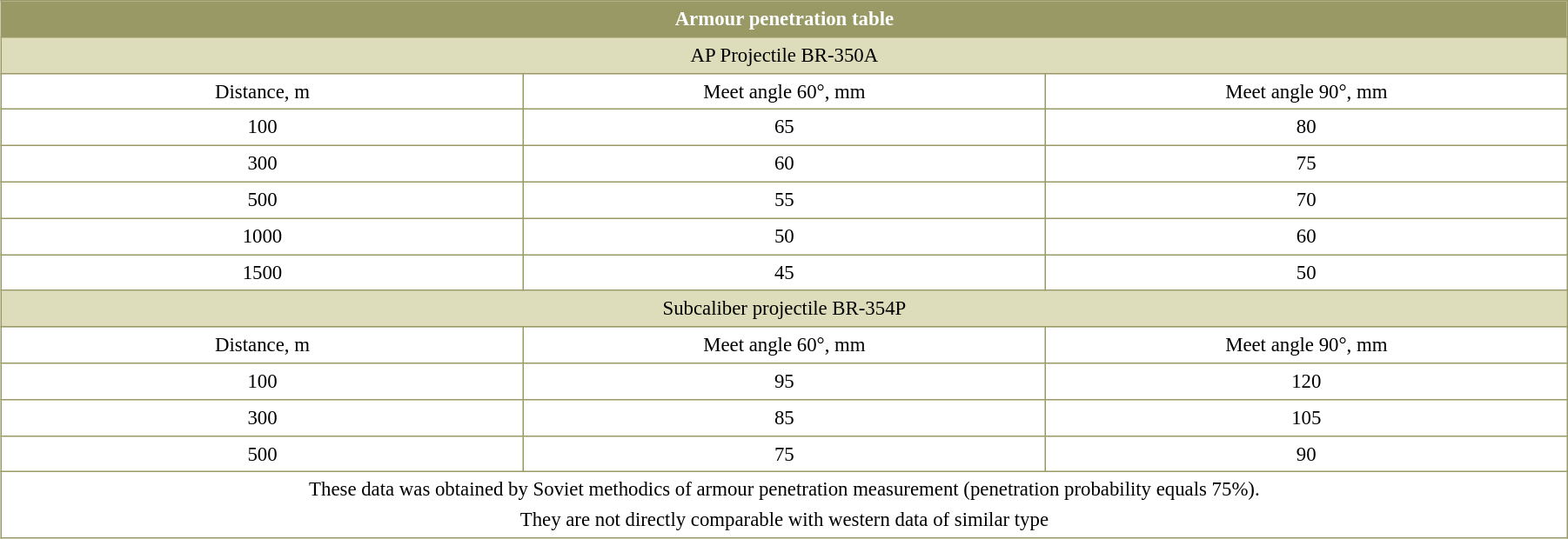<table border=0 cellspacing=0 cellpadding=2 style="margin:0 0 .5em 1em; width:95%; background:#fff; border-collapse:collapse; border:1px solid #996; line-height:1.5; font-size:95%;">
<tr style="vertical-align:top; text-align:center; border:1px solid #996; background-color:#996; color:#fff">
<td colspan="3"><strong>Armour penetration table</strong></td>
</tr>
<tr style="vertical-align:top; text-align:center; border:1px solid #996; background-color:#ddb;">
<td colspan="3">AP Projectile BR-350A</td>
</tr>
<tr style="vertical-align:top; text-align:center; border:1px solid #996;">
<td width="33%"  style="border:1px solid #996">Distance, m</td>
<td width="33%"  style="border:1px solid #996">Meet angle 60°, mm</td>
<td width="33%"  style="border:1px solid #996">Meet angle 90°, mm</td>
</tr>
<tr style="vertical-align:top; text-align:center;">
<td style="border:1px solid #996">100</td>
<td style="border:1px solid #996">65</td>
<td style="border:1px solid #996">80</td>
</tr>
<tr style="vertical-align:top; text-align:center;">
<td style="border:1px solid #996">300</td>
<td style="border:1px solid #996">60</td>
<td style="border:1px solid #996">75</td>
</tr>
<tr style="vertical-align:top; text-align:center;">
<td style="border:1px solid #996">500</td>
<td style="border:1px solid #996">55</td>
<td style="border:1px solid #996">70</td>
</tr>
<tr style="vertical-align:top; text-align:center;">
<td style="border:1px solid #996">1000</td>
<td style="border:1px solid #996">50</td>
<td style="border:1px solid #996">60</td>
</tr>
<tr style="vertical-align:top; text-align:center;">
<td style="border:1px solid #996">1500</td>
<td style="border:1px solid #996">45</td>
<td style="border:1px solid #996">50</td>
</tr>
<tr style="vertical-align:top; text-align:center; border:1px solid #996; background-color:#ddb;">
<td colspan="3">Subcaliber projectile BR-354P</td>
</tr>
<tr style="vertical-align:top; text-align:center; border:1px solid #996;">
<td width="33%"  style="border:1px solid #996">Distance, m</td>
<td width="33%"  style="border:1px solid #996">Meet angle 60°, mm</td>
<td width="33%"  style="border:1px solid #996">Meet angle 90°, mm</td>
</tr>
<tr style="vertical-align:top; text-align:center;">
<td style="border:1px solid #996">100</td>
<td style="border:1px solid #996">95</td>
<td style="border:1px solid #996">120</td>
</tr>
<tr style="vertical-align:top; text-align:center;">
<td style="border:1px solid #996">300</td>
<td style="border:1px solid #996">85</td>
<td style="border:1px solid #996">105</td>
</tr>
<tr style="vertical-align:top; text-align:center;">
<td style="border:1px solid #996">500</td>
<td style="border:1px solid #996">75</td>
<td style="border:1px solid #996">90</td>
</tr>
<tr style="vertical-align:top; text-align:center;">
<td colspan="3">These data was obtained by Soviet methodics of armour penetration measurement (penetration probability equals 75%). <br> They are not directly comparable with western data of similar type</td>
</tr>
</table>
